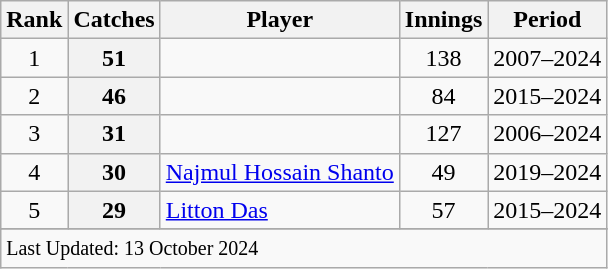<table class="wikitable plainrowheaders sortable">
<tr>
<th scope=col>Rank</th>
<th scope=col>Catches</th>
<th scope=col>Player</th>
<th scope=col>Innings</th>
<th scope=col>Period</th>
</tr>
<tr>
<td align=center>1</td>
<th scope=row style=text-align:center;>51</th>
<td></td>
<td align=center>138</td>
<td>2007–2024</td>
</tr>
<tr>
<td align=center>2</td>
<th scope=row style=text-align:center;>46</th>
<td></td>
<td align=center>84</td>
<td>2015–2024</td>
</tr>
<tr>
<td align=center>3</td>
<th scope=row style=text-align:center;>31</th>
<td></td>
<td align=center>127</td>
<td>2006–2024</td>
</tr>
<tr>
<td align=center>4</td>
<th scope=row style=text-align:center;>30</th>
<td><a href='#'>Najmul Hossain Shanto</a></td>
<td align=center>49</td>
<td>2019–2024</td>
</tr>
<tr>
<td align=center>5</td>
<th scope=row style=text-align:center;>29</th>
<td><a href='#'>Litton Das</a></td>
<td align=center>57</td>
<td>2015–2024</td>
</tr>
<tr>
</tr>
<tr class=sortbottom>
<td colspan=5><small>Last Updated: 13 October 2024</small></td>
</tr>
</table>
